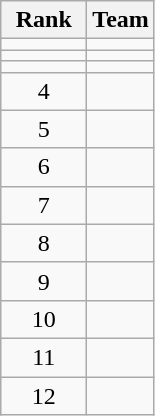<table class="wikitable" style="text-align: center">
<tr>
<th width=50>Rank</th>
<th>Team</th>
</tr>
<tr>
<td></td>
<td align=left></td>
</tr>
<tr>
<td></td>
<td align=left></td>
</tr>
<tr>
<td></td>
<td align=left></td>
</tr>
<tr>
<td>4</td>
<td align=left></td>
</tr>
<tr>
<td>5</td>
<td align=left></td>
</tr>
<tr>
<td>6</td>
<td align=left></td>
</tr>
<tr>
<td>7</td>
<td align=left></td>
</tr>
<tr>
<td>8</td>
<td align=left></td>
</tr>
<tr>
<td>9</td>
<td align=left></td>
</tr>
<tr>
<td>10</td>
<td align=left></td>
</tr>
<tr>
<td>11</td>
<td align=left></td>
</tr>
<tr>
<td>12</td>
<td align=left></td>
</tr>
</table>
